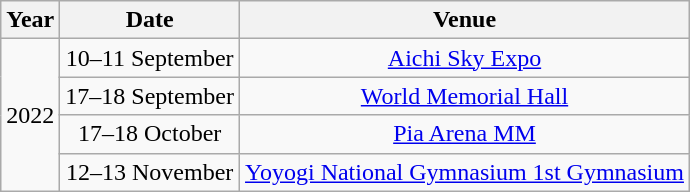<table class="wikitable plainrowheaders" style="text-align:center">
<tr>
<th scope="col">Year</th>
<th scope="col">Date</th>
<th scope="col">Venue</th>
</tr>
<tr>
<td rowspan="4">2022</td>
<td>10–11 September</td>
<td><a href='#'>Aichi Sky Expo</a></td>
</tr>
<tr>
<td>17–18 September</td>
<td><a href='#'>World Memorial Hall</a></td>
</tr>
<tr>
<td>17–18 October</td>
<td><a href='#'>Pia Arena MM</a></td>
</tr>
<tr>
<td>12–13 November</td>
<td><a href='#'>Yoyogi National Gymnasium 1st Gymnasium</a></td>
</tr>
</table>
